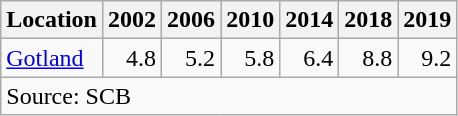<table class="wikitable sortable" style=text-align:right>
<tr>
<th>Location</th>
<th>2002</th>
<th>2006</th>
<th>2010</th>
<th>2014</th>
<th>2018</th>
<th>2019</th>
</tr>
<tr>
<td align=left><a href='#'>Gotland</a></td>
<td>4.8</td>
<td>5.2</td>
<td>5.8</td>
<td>6.4</td>
<td>8.8</td>
<td>9.2</td>
</tr>
<tr>
<td align=left colspan=7>Source: SCB </td>
</tr>
</table>
